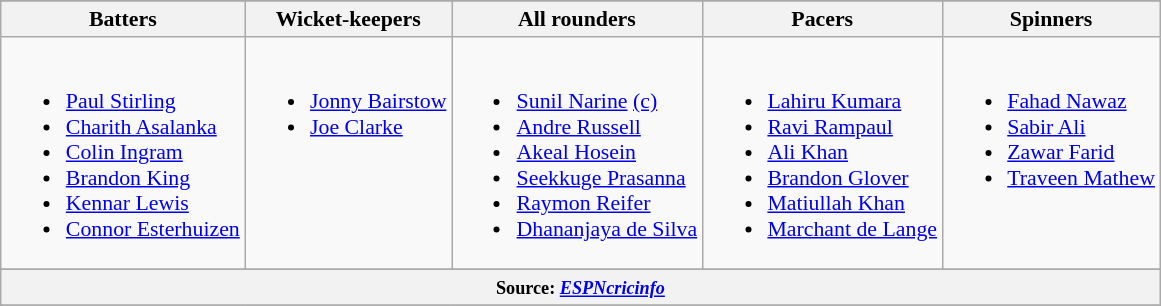<table class="wikitable" style="text-align:left;font-size:91%;">
<tr>
</tr>
<tr class="sortbottom">
<th style="text-align: center">Batters</th>
<th style="text-align: center">Wicket-keepers</th>
<th style="text-align: center">All rounders</th>
<th style="text-align: center">Pacers</th>
<th style="text-align: center">Spinners</th>
</tr>
<tr>
<td valign="top"><br><ul><li> <a href='#'>Paul Stirling</a></li><li> <a href='#'>Charith Asalanka</a></li><li> <a href='#'>Colin Ingram</a></li><li> <a href='#'>Brandon King</a></li><li> <a href='#'>Kennar Lewis</a></li><li> <a href='#'>Connor Esterhuizen</a></li></ul></td>
<td valign="top"><br><ul><li> <a href='#'>Jonny Bairstow</a></li><li> <a href='#'>Joe Clarke</a></li></ul></td>
<td valign="top"><br><ul><li> <a href='#'>Sunil Narine</a> <a href='#'>(c)</a></li><li> <a href='#'>Andre Russell</a></li><li> <a href='#'>Akeal Hosein</a></li><li> <a href='#'>Seekkuge Prasanna</a></li><li> <a href='#'>Raymon Reifer</a></li><li> <a href='#'>Dhananjaya de Silva</a></li></ul></td>
<td valign="top"><br><ul><li> <a href='#'>Lahiru Kumara</a></li><li> <a href='#'>Ravi Rampaul</a></li><li> <a href='#'>Ali Khan</a></li><li> <a href='#'>Brandon Glover</a></li><li> <a href='#'>Matiullah Khan</a></li><li> <a href='#'>Marchant de Lange</a></li></ul></td>
<td valign="top"><br><ul><li> <a href='#'>Fahad Nawaz</a></li><li> <a href='#'>Sabir Ali</a></li><li> <a href='#'>Zawar Farid</a></li><li> <a href='#'>Traveen Mathew</a></li></ul></td>
</tr>
<tr>
</tr>
<tr class="sortbottom">
<th style="text-align: center" colspan=6><small>Source: <em><a href='#'>ESPNcricinfo</a></em></small></th>
</tr>
<tr>
</tr>
</table>
